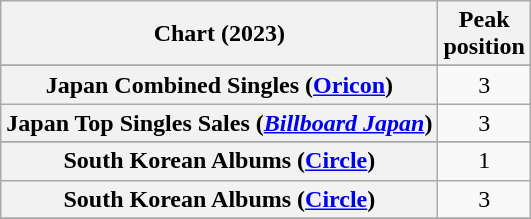<table class="wikitable sortable plainrowheaders" style="text-align:center;">
<tr>
<th scope="col">Chart (2023)</th>
<th scope="col">Peak<br>position</th>
</tr>
<tr>
</tr>
<tr>
</tr>
<tr>
</tr>
<tr>
</tr>
<tr>
<th scope="row">Japan Combined Singles (<a href='#'>Oricon</a>)</th>
<td>3</td>
</tr>
<tr>
<th scope="row">Japan Top Singles Sales (<em><a href='#'>Billboard Japan</a></em>)</th>
<td>3</td>
</tr>
<tr>
</tr>
<tr>
<th scope="row">South Korean Albums (<a href='#'>Circle</a>)</th>
<td>1</td>
</tr>
<tr>
<th scope="row">South Korean Albums (<a href='#'>Circle</a>)<br></th>
<td>3</td>
</tr>
<tr>
</tr>
</table>
